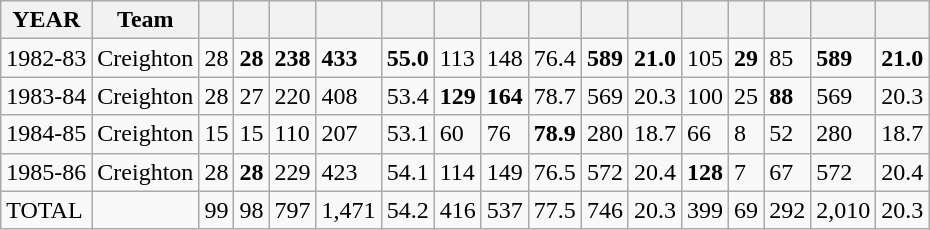<table class="wikitable">
<tr>
<th>YEAR</th>
<th>Team</th>
<th scope="col"></th>
<th scope="col"></th>
<th scope="col"></th>
<th scope="col"></th>
<th scope="col"></th>
<th scope="col"></th>
<th scope="col"></th>
<th scope="col"></th>
<th scope="col"></th>
<th scope="col"></th>
<th scope="col"></th>
<th scope="col"></th>
<th scope="col"></th>
<th scope="col"></th>
<th scope="col"></th>
</tr>
<tr>
<td>1982-83</td>
<td>Creighton</td>
<td>28</td>
<td><strong>28</strong></td>
<td><strong>238</strong></td>
<td><strong>433</strong></td>
<td><strong>55.0</strong></td>
<td>113</td>
<td>148</td>
<td>76.4</td>
<td><strong>589</strong></td>
<td><strong>21.0</strong></td>
<td>105</td>
<td><strong>29</strong></td>
<td>85</td>
<td><strong>589</strong></td>
<td><strong>21.0</strong></td>
</tr>
<tr>
<td>1983-84</td>
<td>Creighton</td>
<td>28</td>
<td>27</td>
<td>220</td>
<td>408</td>
<td>53.4</td>
<td><strong>129</strong></td>
<td><strong>164</strong></td>
<td>78.7</td>
<td>569</td>
<td>20.3</td>
<td>100</td>
<td>25</td>
<td><strong>88</strong></td>
<td>569</td>
<td>20.3</td>
</tr>
<tr>
<td>1984-85</td>
<td>Creighton</td>
<td>15</td>
<td>15</td>
<td>110</td>
<td>207</td>
<td>53.1</td>
<td>60</td>
<td>76</td>
<td><strong>78.9</strong></td>
<td>280</td>
<td>18.7</td>
<td>66</td>
<td>8</td>
<td>52</td>
<td>280</td>
<td>18.7</td>
</tr>
<tr>
<td>1985-86</td>
<td>Creighton</td>
<td>28</td>
<td><strong>28</strong></td>
<td>229</td>
<td>423</td>
<td>54.1</td>
<td>114</td>
<td>149</td>
<td>76.5</td>
<td>572</td>
<td>20.4</td>
<td><strong>128</strong></td>
<td>7</td>
<td>67</td>
<td>572</td>
<td>20.4</td>
</tr>
<tr>
<td>TOTAL</td>
<td></td>
<td>99</td>
<td>98</td>
<td>797</td>
<td>1,471</td>
<td>54.2</td>
<td>416</td>
<td>537</td>
<td>77.5</td>
<td>746</td>
<td>20.3</td>
<td>399</td>
<td>69</td>
<td>292</td>
<td>2,010</td>
<td>20.3</td>
</tr>
</table>
